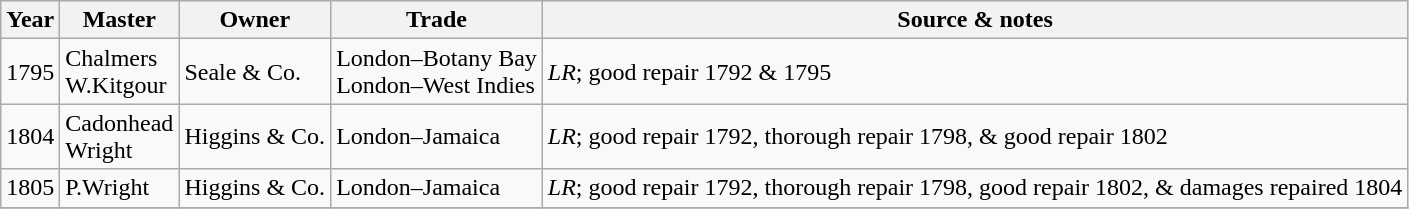<table class=" wikitable">
<tr>
<th>Year</th>
<th>Master</th>
<th>Owner</th>
<th>Trade</th>
<th>Source & notes</th>
</tr>
<tr>
<td>1795</td>
<td>Chalmers<br>W.Kitgour</td>
<td>Seale & Co.</td>
<td>London–Botany Bay<br>London–West Indies</td>
<td><em>LR</em>; good repair 1792 & 1795</td>
</tr>
<tr>
<td>1804</td>
<td>Cadonhead<br>Wright</td>
<td>Higgins & Co.</td>
<td>London–Jamaica</td>
<td><em>LR</em>; good repair 1792, thorough repair 1798, & good repair 1802</td>
</tr>
<tr>
<td>1805</td>
<td>P.Wright</td>
<td>Higgins & Co.</td>
<td>London–Jamaica</td>
<td><em>LR</em>; good repair 1792, thorough repair 1798, good repair 1802, & damages repaired 1804</td>
</tr>
<tr>
</tr>
</table>
